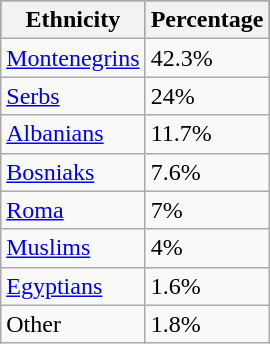<table class="wikitable">
<tr style="background:#009966;" colspan="2">
<th>Ethnicity</th>
<th>Percentage</th>
</tr>
<tr>
<td><a href='#'>Montenegrins</a></td>
<td>42.3%</td>
</tr>
<tr>
<td><a href='#'>Serbs</a></td>
<td>24%</td>
</tr>
<tr>
<td><a href='#'>Albanians</a></td>
<td>11.7%</td>
</tr>
<tr>
<td><a href='#'>Bosniaks</a></td>
<td>7.6%</td>
</tr>
<tr>
<td><a href='#'>Roma</a></td>
<td>7%</td>
</tr>
<tr>
<td><a href='#'>Muslims</a></td>
<td>4%</td>
</tr>
<tr>
<td><a href='#'>Egyptians</a></td>
<td>1.6%</td>
</tr>
<tr>
<td>Other</td>
<td>1.8%</td>
</tr>
</table>
